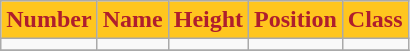<table class="wikitable" style="text-align:center">
<tr>
<th style=" background:#FFC61E;color:#AF1E2D;">Number</th>
<th style=" background:#FFC61E;color:#AF1E2D;">Name</th>
<th style=" background:#FFC61E;color:#AF1E2D;">Height</th>
<th style=" background:#FFC61E;color:#AF1E2D;">Position</th>
<th style=" background:#FFC61E;color:#AF1E2D;">Class</th>
</tr>
<tr>
<td></td>
<td></td>
<td></td>
<td></td>
<td></td>
</tr>
<tr>
</tr>
</table>
